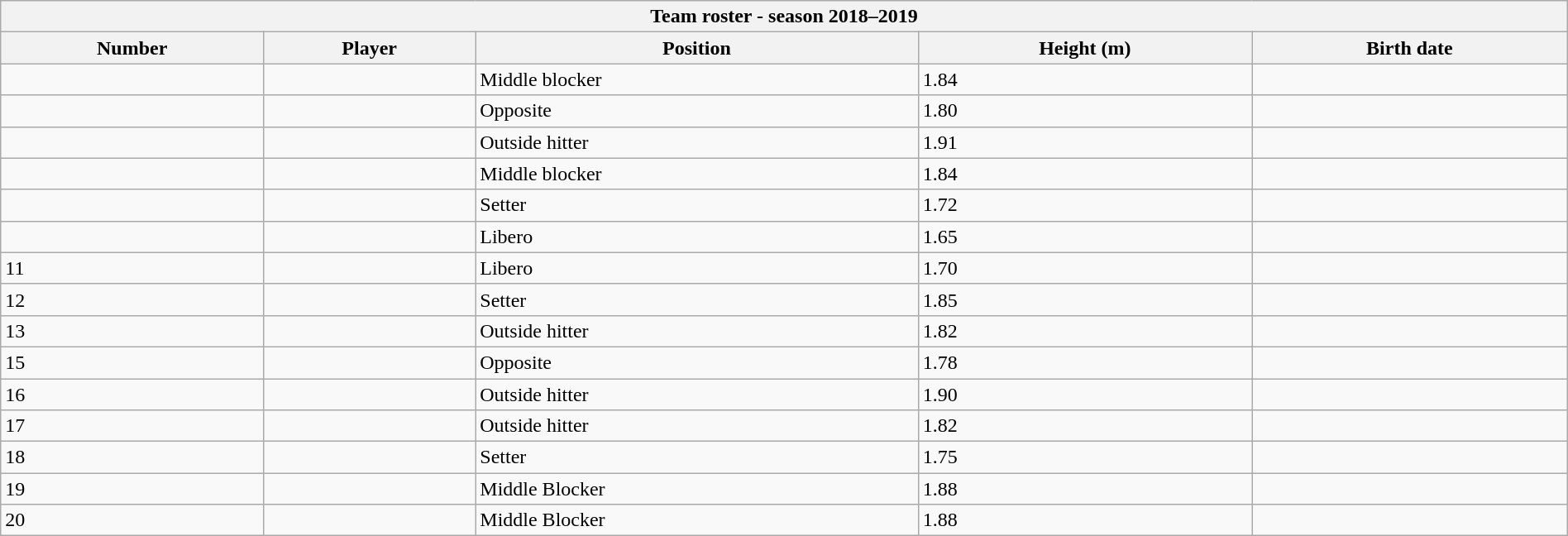<table class="wikitable collapsible collapsed" style="width:100%;">
<tr>
<th colspan=6><strong>Team roster - season 2018–2019</strong></th>
</tr>
<tr>
<th>Number</th>
<th>Player</th>
<th>Position</th>
<th>Height (m)</th>
<th>Birth date</th>
</tr>
<tr>
<td></td>
<td align=left> </td>
<td>Middle blocker</td>
<td>1.84</td>
<td align=right></td>
</tr>
<tr>
<td></td>
<td align=left> </td>
<td>Opposite</td>
<td>1.80</td>
<td align=right></td>
</tr>
<tr>
<td></td>
<td align=left> </td>
<td>Outside hitter</td>
<td>1.91</td>
<td align=right></td>
</tr>
<tr>
<td></td>
<td align=left> </td>
<td>Middle blocker</td>
<td>1.84</td>
<td align=right></td>
</tr>
<tr>
<td></td>
<td align=left> </td>
<td>Setter</td>
<td>1.72</td>
<td align=right></td>
</tr>
<tr>
<td></td>
<td align=left> </td>
<td>Libero</td>
<td>1.65</td>
<td align=right></td>
</tr>
<tr>
<td>11</td>
<td align=left> </td>
<td>Libero</td>
<td>1.70</td>
<td align=right></td>
</tr>
<tr>
<td>12</td>
<td align=left> </td>
<td>Setter</td>
<td>1.85</td>
<td align=right></td>
</tr>
<tr>
<td>13</td>
<td align=left> </td>
<td>Outside hitter</td>
<td>1.82</td>
<td align=right></td>
</tr>
<tr>
<td>15</td>
<td align=left> </td>
<td>Opposite</td>
<td>1.78</td>
<td align=right></td>
</tr>
<tr>
<td>16</td>
<td align=left> </td>
<td>Outside hitter</td>
<td>1.90</td>
<td align=right></td>
</tr>
<tr>
<td>17</td>
<td align=left> </td>
<td>Outside hitter</td>
<td>1.82</td>
<td align=right></td>
</tr>
<tr>
<td>18</td>
<td align=left> </td>
<td>Setter</td>
<td>1.75</td>
<td align=right></td>
</tr>
<tr>
<td>19</td>
<td align=left> </td>
<td>Middle Blocker</td>
<td>1.88</td>
<td align=right></td>
</tr>
<tr>
<td>20</td>
<td align=left> </td>
<td>Middle Blocker</td>
<td>1.88</td>
<td align=right></td>
</tr>
</table>
